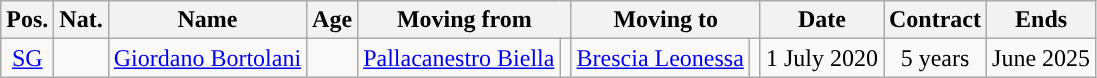<table class="wikitable sortable">
<tr>
<th>Pos.</th>
<th>Nat.</th>
<th>Name</th>
<th>Age</th>
<th colspan=2>Moving from</th>
<th colspan=2>Moving to</th>
<th>Date</th>
<th>Contract</th>
<th>Ends</th>
</tr>
<tr>
<td style="text-align:center"><a href='#'>SG</a></td>
<td style="text-align:center"></td>
<td><a href='#'>Giordano Bortolani</a></td>
<td style="text-align:center"></td>
<td><a href='#'>Pallacanestro Biella</a></td>
<td style="text-align:center"></td>
<td><a href='#'>Brescia Leonessa</a></td>
<td style="text-align:center"></td>
<td style="text-align:center">1 July 2020</td>
<td style="text-align:center">5 years</td>
<td style="text-align:center">June 2025</td>
</tr>
</table>
